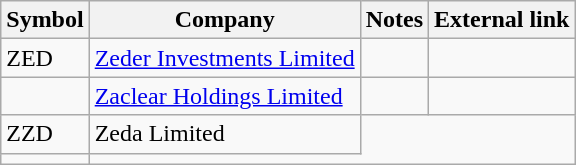<table class="wikitable sortable">
<tr>
<th>Symbol</th>
<th>Company</th>
<th>Notes</th>
<th>External link</th>
</tr>
<tr>
<td>ZED</td>
<td><a href='#'>Zeder Investments Limited</a></td>
<td></td>
<td></td>
</tr>
<tr>
<td></td>
<td><a href='#'>Zaclear Holdings Limited</a></td>
<td></td>
<td></td>
</tr>
<tr>
<td>ZZD</td>
<td>Zeda Limited</td>
</tr>
<tr>
<td></td>
</tr>
</table>
